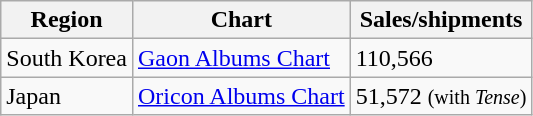<table class="wikitable">
<tr>
<th>Region</th>
<th>Chart</th>
<th>Sales/shipments</th>
</tr>
<tr>
<td rowspan="1">South Korea</td>
<td><a href='#'>Gaon Albums Chart</a></td>
<td>110,566</td>
</tr>
<tr>
<td>Japan</td>
<td><a href='#'>Oricon Albums Chart</a></td>
<td>51,572 <small>(with <em>Tense</em>)</small></td>
</tr>
</table>
